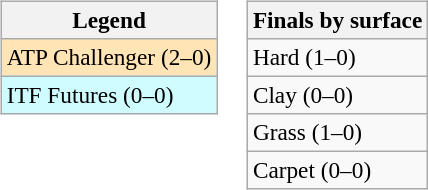<table>
<tr valign=top>
<td><br><table class=wikitable style=font-size:97%>
<tr>
<th>Legend</th>
</tr>
<tr bgcolor=moccasin>
<td>ATP Challenger (2–0)</td>
</tr>
<tr bgcolor=cffcff>
<td>ITF Futures (0–0)</td>
</tr>
</table>
</td>
<td><br><table class=wikitable style=font-size:97%>
<tr>
<th>Finals by surface</th>
</tr>
<tr>
<td>Hard (1–0)</td>
</tr>
<tr>
<td>Clay (0–0)</td>
</tr>
<tr>
<td>Grass (1–0)</td>
</tr>
<tr>
<td>Carpet (0–0)</td>
</tr>
</table>
</td>
</tr>
</table>
